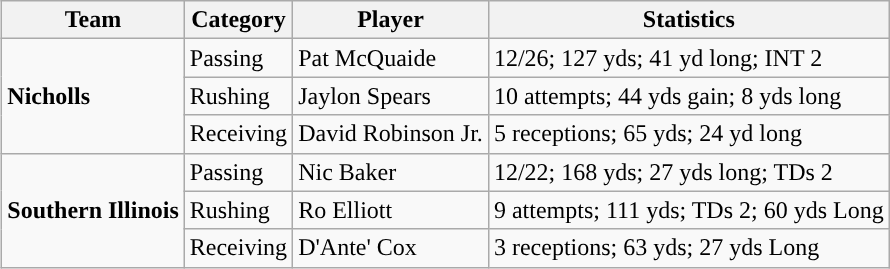<table class="wikitable" style="float: right;">
<tr>
<th>Team</th>
<th>Category</th>
<th>Player</th>
<th>Statistics</th>
</tr>
<tr>
<td rowspan=3><strong>Nicholls</strong></td>
<td>Passing</td>
<td>Pat McQuaide</td>
<td>12/26; 127 yds; 41 yd long; INT 2</td>
</tr>
<tr>
<td>Rushing</td>
<td>Jaylon Spears</td>
<td>10 attempts; 44 yds gain; 8 yds long</td>
</tr>
<tr>
<td>Receiving</td>
<td>David Robinson Jr.</td>
<td>5 receptions; 65 yds; 24 yd long</td>
</tr>
<tr>
<td rowspan=3><strong>Southern Illinois</strong></td>
<td>Passing</td>
<td>Nic Baker</td>
<td>12/22; 168 yds; 27 yds long; TDs 2</td>
</tr>
<tr>
<td>Rushing</td>
<td>Ro Elliott</td>
<td>9 attempts; 111 yds; TDs 2; 60 yds Long</td>
</tr>
<tr>
<td>Receiving</td>
<td>D'Ante' Cox</td>
<td>3 receptions; 63 yds; 27 yds Long</td>
</tr>
</table>
